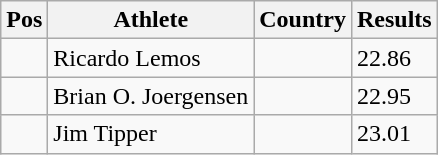<table class="wikitable">
<tr>
<th>Pos</th>
<th>Athlete</th>
<th>Country</th>
<th>Results</th>
</tr>
<tr>
<td align="center"></td>
<td>Ricardo Lemos</td>
<td></td>
<td>22.86</td>
</tr>
<tr>
<td align="center"></td>
<td>Brian O. Joergensen</td>
<td></td>
<td>22.95</td>
</tr>
<tr>
<td align="center"></td>
<td>Jim Tipper</td>
<td></td>
<td>23.01</td>
</tr>
</table>
